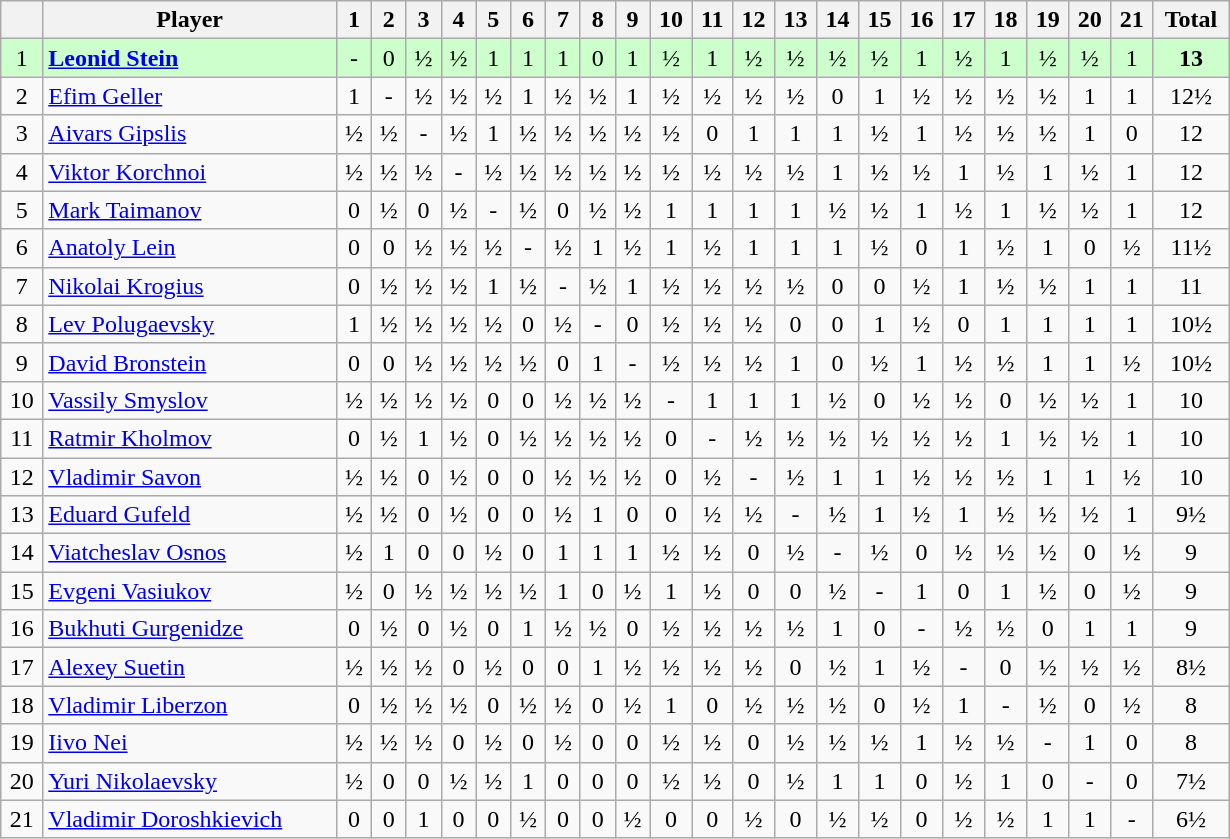<table class="wikitable" border="1" width="820px">
<tr>
<th></th>
<th>Player</th>
<th>1</th>
<th>2</th>
<th>3</th>
<th>4</th>
<th>5</th>
<th>6</th>
<th>7</th>
<th>8</th>
<th>9</th>
<th>10</th>
<th>11</th>
<th>12</th>
<th>13</th>
<th>14</th>
<th>15</th>
<th>16</th>
<th>17</th>
<th>18</th>
<th>19</th>
<th>20</th>
<th>21</th>
<th>Total</th>
</tr>
<tr align=center style="background:#ccffcc;">
<td>1</td>
<td align=left> <strong><a href='#'>Leonid Stein</a></strong></td>
<td>-</td>
<td>0</td>
<td>½</td>
<td>½</td>
<td>1</td>
<td>1</td>
<td>1</td>
<td>0</td>
<td>1</td>
<td>½</td>
<td>1</td>
<td>½</td>
<td>½</td>
<td>½</td>
<td>½</td>
<td>1</td>
<td>½</td>
<td>1</td>
<td>½</td>
<td>½</td>
<td>1</td>
<td align=center><strong>13</strong></td>
</tr>
<tr align=center>
<td>2</td>
<td align=left> <a href='#'>Efim Geller</a></td>
<td>1</td>
<td>-</td>
<td>½</td>
<td>½</td>
<td>½</td>
<td>1</td>
<td>½</td>
<td>½</td>
<td>1</td>
<td>½</td>
<td>½</td>
<td>½</td>
<td>½</td>
<td>0</td>
<td>1</td>
<td>½</td>
<td>½</td>
<td>½</td>
<td>½</td>
<td>1</td>
<td>1</td>
<td align=center>12½</td>
</tr>
<tr align=center>
<td>3</td>
<td align=left> <a href='#'>Aivars Gipslis</a></td>
<td>½</td>
<td>½</td>
<td>-</td>
<td>½</td>
<td>1</td>
<td>½</td>
<td>½</td>
<td>½</td>
<td>½</td>
<td>½</td>
<td>0</td>
<td>1</td>
<td>1</td>
<td>1</td>
<td>½</td>
<td>1</td>
<td>½</td>
<td>½</td>
<td>½</td>
<td>1</td>
<td>0</td>
<td align=center>12</td>
</tr>
<tr align=center>
<td>4</td>
<td align=left> <a href='#'>Viktor Korchnoi</a></td>
<td>½</td>
<td>½</td>
<td>½</td>
<td>-</td>
<td>½</td>
<td>½</td>
<td>½</td>
<td>½</td>
<td>½</td>
<td>½</td>
<td>½</td>
<td>½</td>
<td>½</td>
<td>1</td>
<td>½</td>
<td>½</td>
<td>1</td>
<td>½</td>
<td>1</td>
<td>½</td>
<td>1</td>
<td align=center>12</td>
</tr>
<tr align=center>
<td>5</td>
<td align=left> <a href='#'>Mark Taimanov</a></td>
<td>0</td>
<td>½</td>
<td>0</td>
<td>½</td>
<td>-</td>
<td>½</td>
<td>0</td>
<td>½</td>
<td>½</td>
<td>1</td>
<td>1</td>
<td>1</td>
<td>1</td>
<td>½</td>
<td>½</td>
<td>1</td>
<td>½</td>
<td>1</td>
<td>½</td>
<td>½</td>
<td>1</td>
<td align=center>12</td>
</tr>
<tr align=center>
<td>6</td>
<td align=left> <a href='#'>Anatoly Lein</a></td>
<td>0</td>
<td>0</td>
<td>½</td>
<td>½</td>
<td>½</td>
<td>-</td>
<td>½</td>
<td>1</td>
<td>½</td>
<td>1</td>
<td>½</td>
<td>1</td>
<td>1</td>
<td>1</td>
<td>½</td>
<td>0</td>
<td>1</td>
<td>½</td>
<td>1</td>
<td>0</td>
<td>½</td>
<td align=center>11½</td>
</tr>
<tr align=center>
<td>7</td>
<td align=left> <a href='#'>Nikolai Krogius</a></td>
<td>0</td>
<td>½</td>
<td>½</td>
<td>½</td>
<td>1</td>
<td>½</td>
<td>-</td>
<td>½</td>
<td>1</td>
<td>½</td>
<td>½</td>
<td>½</td>
<td>½</td>
<td>0</td>
<td>0</td>
<td>½</td>
<td>1</td>
<td>½</td>
<td>½</td>
<td>1</td>
<td>1</td>
<td align=center>11</td>
</tr>
<tr align=center>
<td>8</td>
<td align=left> <a href='#'>Lev Polugaevsky</a></td>
<td>1</td>
<td>½</td>
<td>½</td>
<td>½</td>
<td>½</td>
<td>0</td>
<td>½</td>
<td>-</td>
<td>0</td>
<td>½</td>
<td>½</td>
<td>½</td>
<td>0</td>
<td>0</td>
<td>1</td>
<td>½</td>
<td>0</td>
<td>1</td>
<td>1</td>
<td>1</td>
<td>1</td>
<td align=center>10½</td>
</tr>
<tr align=center>
<td>9</td>
<td align=left> <a href='#'>David Bronstein</a></td>
<td>0</td>
<td>0</td>
<td>½</td>
<td>½</td>
<td>½</td>
<td>½</td>
<td>0</td>
<td>1</td>
<td>-</td>
<td>½</td>
<td>½</td>
<td>½</td>
<td>1</td>
<td>0</td>
<td>½</td>
<td>1</td>
<td>½</td>
<td>½</td>
<td>1</td>
<td>1</td>
<td>½</td>
<td align=center>10½</td>
</tr>
<tr align=center>
<td>10</td>
<td align=left> <a href='#'>Vassily Smyslov</a></td>
<td>½</td>
<td>½</td>
<td>½</td>
<td>½</td>
<td>0</td>
<td>0</td>
<td>½</td>
<td>½</td>
<td>½</td>
<td>-</td>
<td>1</td>
<td>1</td>
<td>1</td>
<td>½</td>
<td>0</td>
<td>½</td>
<td>½</td>
<td>0</td>
<td>½</td>
<td>½</td>
<td>1</td>
<td align=center>10</td>
</tr>
<tr align=center>
<td>11</td>
<td align=left> <a href='#'>Ratmir Kholmov</a></td>
<td>0</td>
<td>½</td>
<td>1</td>
<td>½</td>
<td>0</td>
<td>½</td>
<td>½</td>
<td>½</td>
<td>½</td>
<td>0</td>
<td>-</td>
<td>½</td>
<td>½</td>
<td>½</td>
<td>½</td>
<td>½</td>
<td>½</td>
<td>1</td>
<td>½</td>
<td>½</td>
<td>1</td>
<td align=center>10</td>
</tr>
<tr align=center>
<td>12</td>
<td align=left> <a href='#'>Vladimir Savon</a></td>
<td>½</td>
<td>½</td>
<td>0</td>
<td>½</td>
<td>0</td>
<td>0</td>
<td>½</td>
<td>½</td>
<td>½</td>
<td>0</td>
<td>½</td>
<td>-</td>
<td>½</td>
<td>1</td>
<td>1</td>
<td>½</td>
<td>½</td>
<td>½</td>
<td>1</td>
<td>1</td>
<td>½</td>
<td align=center>10</td>
</tr>
<tr align=center>
<td>13</td>
<td align=left> <a href='#'>Eduard Gufeld</a></td>
<td>½</td>
<td>½</td>
<td>0</td>
<td>½</td>
<td>0</td>
<td>0</td>
<td>½</td>
<td>1</td>
<td>0</td>
<td>0</td>
<td>½</td>
<td>½</td>
<td>-</td>
<td>½</td>
<td>1</td>
<td>½</td>
<td>1</td>
<td>½</td>
<td>½</td>
<td>½</td>
<td>1</td>
<td align=center>9½</td>
</tr>
<tr align=center>
<td>14</td>
<td align=left> <a href='#'>Viatcheslav Osnos</a></td>
<td>½</td>
<td>1</td>
<td>0</td>
<td>0</td>
<td>½</td>
<td>0</td>
<td>1</td>
<td>1</td>
<td>1</td>
<td>½</td>
<td>½</td>
<td>0</td>
<td>½</td>
<td>-</td>
<td>½</td>
<td>0</td>
<td>½</td>
<td>½</td>
<td>½</td>
<td>0</td>
<td>½</td>
<td align=center>9</td>
</tr>
<tr align=center>
<td>15</td>
<td align=left> <a href='#'>Evgeni Vasiukov</a></td>
<td>½</td>
<td>0</td>
<td>½</td>
<td>½</td>
<td>½</td>
<td>½</td>
<td>1</td>
<td>0</td>
<td>½</td>
<td>1</td>
<td>½</td>
<td>0</td>
<td>0</td>
<td>½</td>
<td>-</td>
<td>1</td>
<td>0</td>
<td>1</td>
<td>½</td>
<td>0</td>
<td>½</td>
<td align=center>9</td>
</tr>
<tr align=center>
<td>16</td>
<td align=left> <a href='#'>Bukhuti Gurgenidze</a></td>
<td>0</td>
<td>½</td>
<td>0</td>
<td>½</td>
<td>0</td>
<td>1</td>
<td>½</td>
<td>½</td>
<td>0</td>
<td>½</td>
<td>½</td>
<td>½</td>
<td>½</td>
<td>1</td>
<td>0</td>
<td>-</td>
<td>½</td>
<td>½</td>
<td>0</td>
<td>1</td>
<td>1</td>
<td align=center>9</td>
</tr>
<tr align=center>
<td>17</td>
<td align=left> <a href='#'>Alexey Suetin</a></td>
<td>½</td>
<td>½</td>
<td>½</td>
<td>0</td>
<td>½</td>
<td>0</td>
<td>0</td>
<td>1</td>
<td>½</td>
<td>½</td>
<td>½</td>
<td>½</td>
<td>0</td>
<td>½</td>
<td>1</td>
<td>½</td>
<td>-</td>
<td>0</td>
<td>½</td>
<td>½</td>
<td>½</td>
<td align=center>8½</td>
</tr>
<tr align=center>
<td>18</td>
<td align=left> <a href='#'>Vladimir Liberzon</a></td>
<td>0</td>
<td>½</td>
<td>½</td>
<td>½</td>
<td>0</td>
<td>½</td>
<td>½</td>
<td>0</td>
<td>½</td>
<td>1</td>
<td>0</td>
<td>½</td>
<td>½</td>
<td>½</td>
<td>0</td>
<td>½</td>
<td>1</td>
<td>-</td>
<td>½</td>
<td>0</td>
<td>½</td>
<td align=center>8</td>
</tr>
<tr align=center>
<td>19</td>
<td align=left> <a href='#'>Iivo Nei</a></td>
<td>½</td>
<td>½</td>
<td>½</td>
<td>0</td>
<td>½</td>
<td>0</td>
<td>½</td>
<td>0</td>
<td>0</td>
<td>½</td>
<td>½</td>
<td>0</td>
<td>½</td>
<td>½</td>
<td>½</td>
<td>1</td>
<td>½</td>
<td>½</td>
<td>-</td>
<td>1</td>
<td>0</td>
<td align=center>8</td>
</tr>
<tr align=center>
<td>20</td>
<td align=left> <a href='#'>Yuri Nikolaevsky</a></td>
<td>½</td>
<td>0</td>
<td>0</td>
<td>½</td>
<td>½</td>
<td>1</td>
<td>0</td>
<td>0</td>
<td>0</td>
<td>½</td>
<td>½</td>
<td>0</td>
<td>½</td>
<td>1</td>
<td>1</td>
<td>0</td>
<td>½</td>
<td>1</td>
<td>0</td>
<td>-</td>
<td>0</td>
<td align=center>7½</td>
</tr>
<tr align=center>
<td>21</td>
<td align=left> <a href='#'>Vladimir Doroshkievich</a></td>
<td>0</td>
<td>0</td>
<td>1</td>
<td>0</td>
<td>0</td>
<td>½</td>
<td>0</td>
<td>0</td>
<td>½</td>
<td>0</td>
<td>0</td>
<td>½</td>
<td>0</td>
<td>½</td>
<td>½</td>
<td>0</td>
<td>½</td>
<td>½</td>
<td>1</td>
<td>1</td>
<td>-</td>
<td align=center>6½</td>
</tr>
</table>
